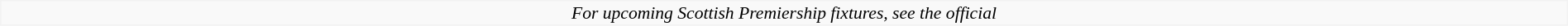<table style="width:100%; background:#f9f9f9; border:solid #f2f2f2 1px; font-size:90%;" cellspacing="0" rowspan="8">
<tr style="text-align:center;">
<td><em>For upcoming Scottish Premiership fixtures, see the official </em></td>
</tr>
</table>
